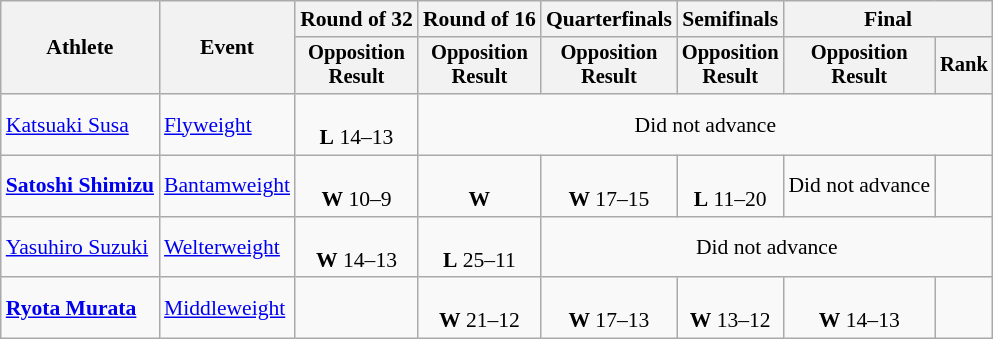<table class="wikitable" style="font-size:90%">
<tr>
<th rowspan="2">Athlete</th>
<th rowspan="2">Event</th>
<th>Round of 32</th>
<th>Round of 16</th>
<th>Quarterfinals</th>
<th>Semifinals</th>
<th colspan=2>Final</th>
</tr>
<tr style="font-size:95%">
<th>Opposition<br>Result</th>
<th>Opposition<br>Result</th>
<th>Opposition<br>Result</th>
<th>Opposition<br>Result</th>
<th>Opposition<br>Result</th>
<th>Rank</th>
</tr>
<tr align=center>
<td align=left><a href='#'>Katsuaki Susa</a></td>
<td align=left><a href='#'>Flyweight</a></td>
<td><br><strong>L</strong> 14–13</td>
<td colspan=5>Did not advance</td>
</tr>
<tr align=center>
<td align=left><strong><a href='#'>Satoshi Shimizu</a></strong></td>
<td align=left><a href='#'>Bantamweight</a></td>
<td><br><strong>W</strong> 10–9</td>
<td><br><strong>W</strong> </td>
<td><br><strong>W</strong> 17–15</td>
<td><br><strong>L</strong> 11–20</td>
<td>Did not advance</td>
<td></td>
</tr>
<tr align=center>
<td align=left><a href='#'>Yasuhiro Suzuki</a></td>
<td align=left><a href='#'>Welterweight</a></td>
<td><br><strong>W</strong> 14–13</td>
<td><br><strong>L</strong> 25–11</td>
<td colspan=4>Did not advance</td>
</tr>
<tr align=center>
<td align=left><strong><a href='#'>Ryota Murata</a></strong></td>
<td align=left><a href='#'>Middleweight</a></td>
<td></td>
<td><br><strong>W</strong> 21–12</td>
<td><br><strong>W</strong> 17–13</td>
<td><br><strong>W</strong> 13–12</td>
<td><br><strong>W</strong> 14–13</td>
<td></td>
</tr>
</table>
